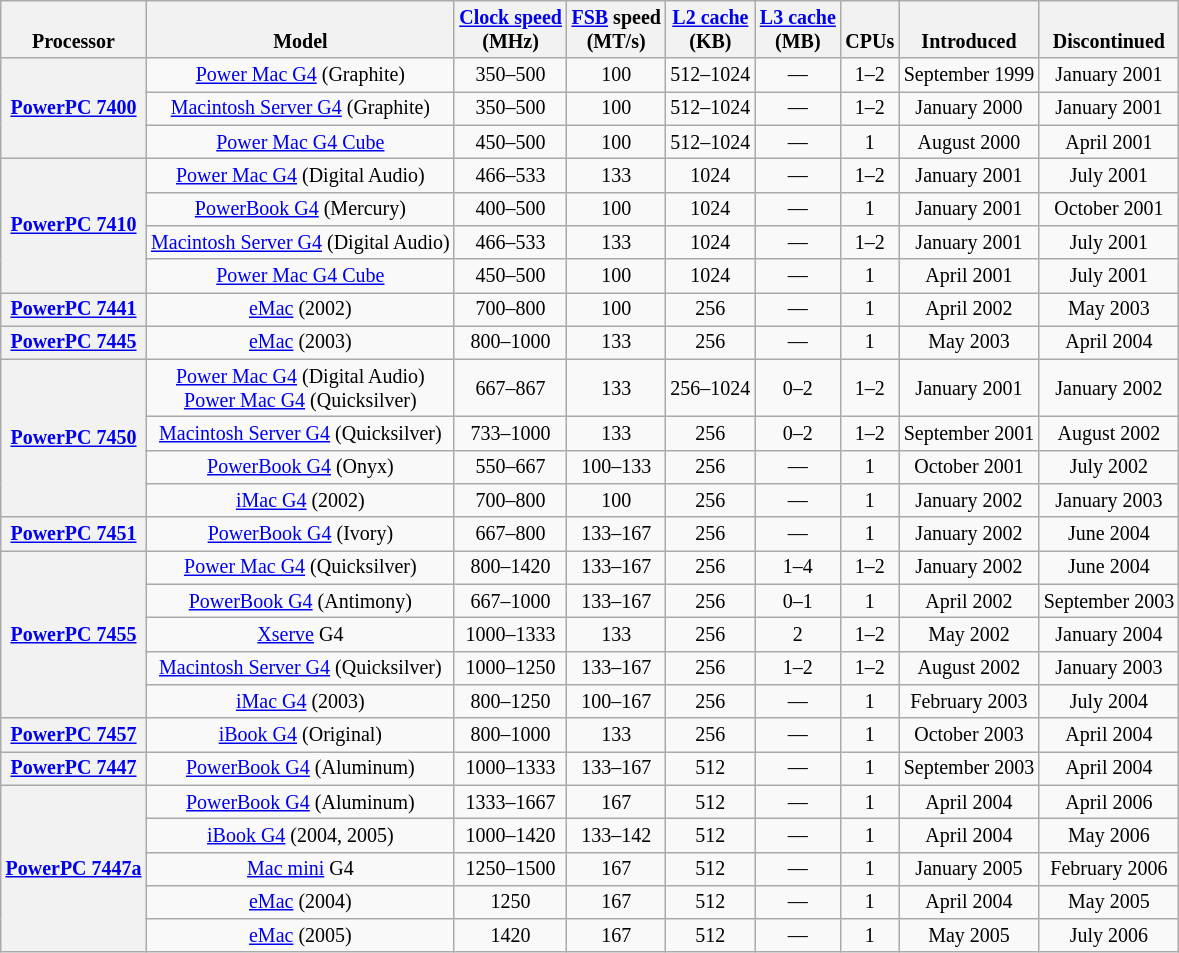<table class="wikitable sortable" style="font-size:smaller; text-align:center">
<tr valign=bottom>
<th>Processor</th>
<th>Model</th>
<th><a href='#'>Clock speed</a><br>(MHz)</th>
<th><a href='#'>FSB</a> speed<br>(MT/s)</th>
<th><a href='#'>L2 cache</a><br>(KB)</th>
<th><a href='#'>L3 cache</a><br>(MB)</th>
<th>CPUs</th>
<th>Introduced</th>
<th>Discontinued</th>
</tr>
<tr>
<th rowspan=3><a href='#'>PowerPC 7400</a></th>
<td nowrap><a href='#'>Power Mac G4</a> (Graphite)</td>
<td>350–500</td>
<td>100</td>
<td>512–1024</td>
<td>—</td>
<td>1–2</td>
<td>September 1999</td>
<td>January 2001</td>
</tr>
<tr>
<td nowrap><a href='#'>Macintosh Server G4</a> (Graphite)</td>
<td>350–500</td>
<td>100</td>
<td>512–1024</td>
<td>—</td>
<td>1–2</td>
<td>January 2000</td>
<td>January 2001</td>
</tr>
<tr>
<td nowrap><a href='#'>Power Mac G4 Cube</a></td>
<td>450–500</td>
<td>100</td>
<td>512–1024</td>
<td>—</td>
<td>1</td>
<td>August 2000</td>
<td>April 2001</td>
</tr>
<tr>
<th rowspan=4><a href='#'>PowerPC 7410</a></th>
<td nowrap><a href='#'>Power Mac G4</a> (Digital Audio)</td>
<td>466–533</td>
<td>133</td>
<td>1024</td>
<td>—</td>
<td>1–2</td>
<td>January 2001</td>
<td>July 2001</td>
</tr>
<tr>
<td nowrap><a href='#'>PowerBook G4</a> (Mercury)</td>
<td>400–500</td>
<td>100</td>
<td>1024</td>
<td>—</td>
<td>1</td>
<td>January 2001</td>
<td>October 2001</td>
</tr>
<tr>
<td nowrap><a href='#'>Macintosh Server G4</a> (Digital Audio)</td>
<td>466–533</td>
<td>133</td>
<td>1024</td>
<td>—</td>
<td>1–2</td>
<td>January 2001</td>
<td>July 2001</td>
</tr>
<tr>
<td nowrap><a href='#'>Power Mac G4 Cube</a></td>
<td>450–500</td>
<td>100</td>
<td>1024</td>
<td>—</td>
<td>1</td>
<td>April 2001</td>
<td>July 2001</td>
</tr>
<tr>
<th><a href='#'>PowerPC 7441</a></th>
<td nowrap><a href='#'>eMac</a> (2002)</td>
<td>700–800</td>
<td>100</td>
<td>256</td>
<td>—</td>
<td>1</td>
<td>April 2002</td>
<td>May 2003</td>
</tr>
<tr>
<th><a href='#'>PowerPC 7445</a></th>
<td nowrap><a href='#'>eMac</a> (2003)</td>
<td>800–1000</td>
<td>133</td>
<td>256</td>
<td>—</td>
<td>1</td>
<td>May 2003</td>
<td>April 2004</td>
</tr>
<tr>
<th rowspan=4><a href='#'>PowerPC 7450</a></th>
<td nowrap><a href='#'>Power Mac G4</a> (Digital Audio)<br><a href='#'>Power Mac G4</a> (Quicksilver)</td>
<td>667–867</td>
<td>133</td>
<td>256–1024</td>
<td>0–2</td>
<td>1–2</td>
<td>January 2001</td>
<td>January 2002</td>
</tr>
<tr>
<td nowrap><a href='#'>Macintosh Server G4</a> (Quicksilver)</td>
<td>733–1000</td>
<td>133</td>
<td>256</td>
<td>0–2</td>
<td>1–2</td>
<td>September 2001</td>
<td>August 2002</td>
</tr>
<tr>
<td nowrap><a href='#'>PowerBook G4</a> (Onyx)</td>
<td>550–667</td>
<td>100–133</td>
<td>256</td>
<td>—</td>
<td>1</td>
<td>October 2001</td>
<td>July 2002</td>
</tr>
<tr>
<td nowrap><a href='#'>iMac G4</a> (2002)</td>
<td>700–800</td>
<td>100</td>
<td>256</td>
<td>—</td>
<td>1</td>
<td>January 2002</td>
<td>January 2003</td>
</tr>
<tr>
<th><a href='#'>PowerPC 7451</a></th>
<td nowrap><a href='#'>PowerBook G4</a> (Ivory)</td>
<td>667–800</td>
<td>133–167</td>
<td>256</td>
<td>—</td>
<td>1</td>
<td>January 2002</td>
<td>June 2004</td>
</tr>
<tr>
<th rowspan=5><a href='#'>PowerPC 7455</a></th>
<td nowrap><a href='#'>Power Mac G4</a> (Quicksilver)</td>
<td>800–1420</td>
<td>133–167</td>
<td>256</td>
<td>1–4</td>
<td>1–2</td>
<td>January 2002</td>
<td>June 2004</td>
</tr>
<tr>
<td nowrap><a href='#'>PowerBook G4</a> (Antimony)</td>
<td>667–1000</td>
<td>133–167</td>
<td>256</td>
<td>0–1</td>
<td>1</td>
<td>April 2002</td>
<td>September 2003</td>
</tr>
<tr>
<td nowrap><a href='#'>Xserve</a> G4</td>
<td>1000–1333</td>
<td>133</td>
<td>256</td>
<td>2</td>
<td>1–2</td>
<td>May 2002</td>
<td>January 2004</td>
</tr>
<tr>
<td nowrap><a href='#'>Macintosh Server G4</a> (Quicksilver)</td>
<td>1000–1250</td>
<td>133–167</td>
<td>256</td>
<td>1–2</td>
<td>1–2</td>
<td>August 2002</td>
<td>January 2003</td>
</tr>
<tr>
<td nowrap><a href='#'>iMac G4</a> (2003)</td>
<td>800–1250</td>
<td>100–167</td>
<td>256</td>
<td>—</td>
<td>1</td>
<td>February 2003</td>
<td>July 2004</td>
</tr>
<tr>
<th><a href='#'>PowerPC 7457</a></th>
<td nowrap><a href='#'>iBook G4</a> (Original)</td>
<td>800–1000</td>
<td>133</td>
<td>256</td>
<td>—</td>
<td>1</td>
<td>October 2003</td>
<td>April 2004</td>
</tr>
<tr>
<th><a href='#'>PowerPC 7447</a></th>
<td nowrap><a href='#'>PowerBook G4</a> (Aluminum)</td>
<td>1000–1333</td>
<td>133–167</td>
<td>512</td>
<td>—</td>
<td>1</td>
<td>September 2003</td>
<td>April 2004</td>
</tr>
<tr>
<th rowspan=5><a href='#'>PowerPC 7447a</a></th>
<td nowrap><a href='#'>PowerBook G4</a> (Aluminum)</td>
<td>1333–1667</td>
<td>167</td>
<td>512</td>
<td>—</td>
<td>1</td>
<td>April 2004</td>
<td>April 2006</td>
</tr>
<tr>
<td nowrap><a href='#'>iBook G4</a> (2004, 2005)</td>
<td>1000–1420</td>
<td>133–142</td>
<td>512</td>
<td>—</td>
<td>1</td>
<td>April 2004</td>
<td>May 2006</td>
</tr>
<tr>
<td nowrap><a href='#'>Mac mini</a> G4</td>
<td>1250–1500</td>
<td>167</td>
<td>512</td>
<td>—</td>
<td>1</td>
<td>January 2005</td>
<td>February 2006</td>
</tr>
<tr>
<td nowrap><a href='#'>eMac</a> (2004)</td>
<td>1250</td>
<td>167</td>
<td>512</td>
<td>—</td>
<td>1</td>
<td>April 2004</td>
<td>May 2005</td>
</tr>
<tr>
<td nowrap><a href='#'>eMac</a> (2005)</td>
<td>1420</td>
<td>167</td>
<td>512</td>
<td>—</td>
<td>1</td>
<td>May 2005</td>
<td>July 2006</td>
</tr>
</table>
